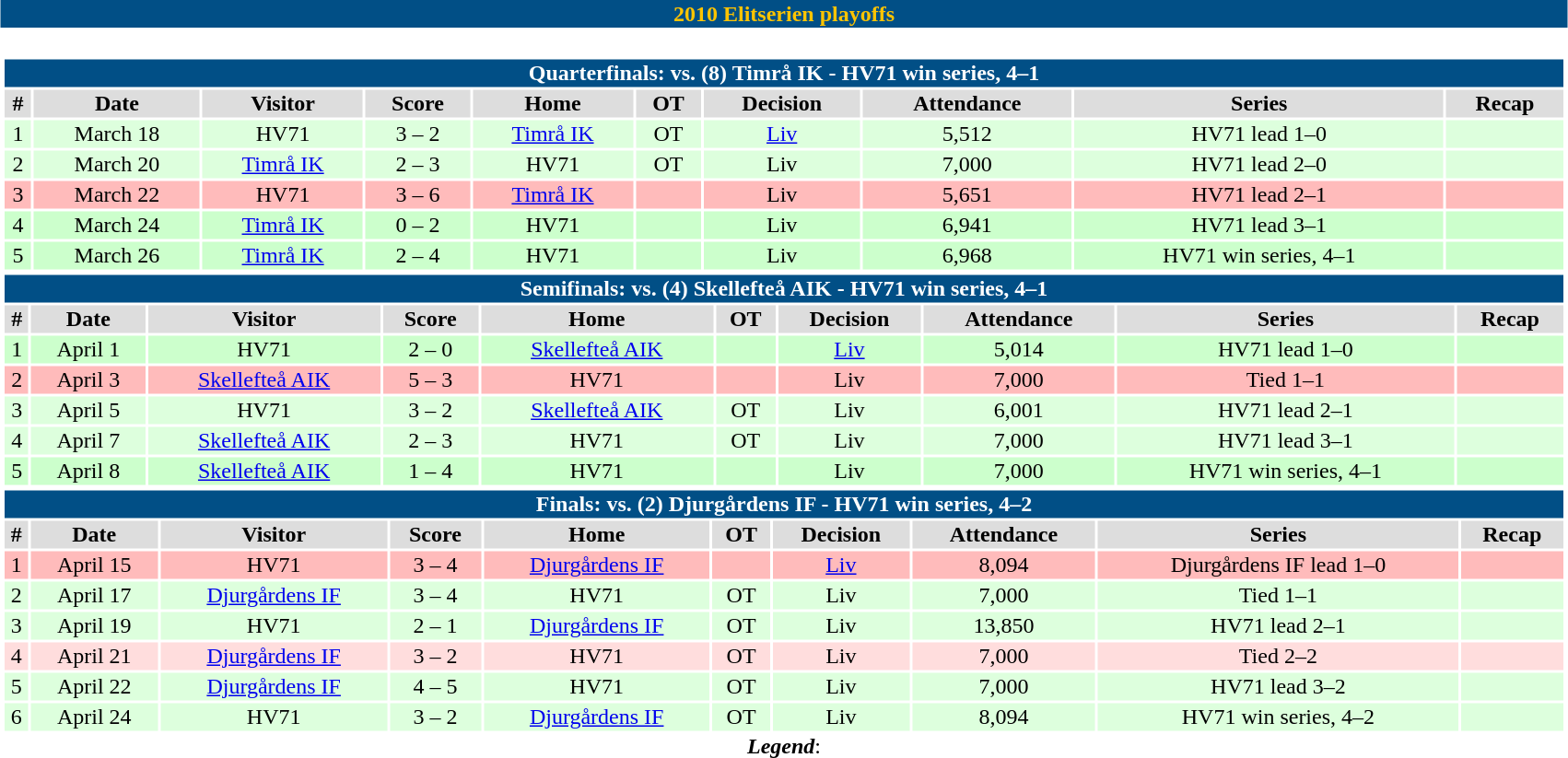<table class="toccolours" width=90% style="clear:both; margin:1.5em auto; text-align:center;">
<tr>
<th colspan=10 style="background:#014f86; color: #ffc401;">2010 Elitserien playoffs</th>
</tr>
<tr>
<td colspan=10><br><table class="toccolours collapsible collapsed" width=100%>
<tr>
<th colspan=10; style="background:#014f86; color: #FFFFFF;">Quarterfinals: vs. (8) Timrå IK - HV71 win series, 4–1</th>
</tr>
<tr align="center"  bgcolor="#dddddd">
<td><strong>#</strong></td>
<td><strong>Date</strong></td>
<td><strong>Visitor</strong></td>
<td><strong>Score</strong></td>
<td><strong>Home</strong></td>
<td><strong>OT</strong></td>
<td><strong>Decision</strong></td>
<td><strong>Attendance</strong></td>
<td><strong>Series</strong></td>
<td><strong>Recap</strong></td>
</tr>
<tr align=center bgcolor="#ddffdd">
<td>1</td>
<td>March 18</td>
<td>HV71</td>
<td>3 – 2</td>
<td><a href='#'>Timrå IK</a></td>
<td>OT</td>
<td><a href='#'>Liv</a></td>
<td>5,512</td>
<td>HV71 lead 1–0</td>
<td></td>
</tr>
<tr align="center" bgcolor="#ddffdd">
<td>2</td>
<td>March 20</td>
<td><a href='#'>Timrå IK</a></td>
<td>2 – 3</td>
<td>HV71</td>
<td>OT</td>
<td>Liv</td>
<td>7,000</td>
<td>HV71 lead 2–0</td>
<td></td>
</tr>
<tr align="center" bgcolor="#FFBBBB">
<td>3</td>
<td>March 22</td>
<td>HV71</td>
<td>3 – 6</td>
<td><a href='#'>Timrå IK</a></td>
<td></td>
<td>Liv</td>
<td>5,651</td>
<td>HV71 lead 2–1</td>
<td></td>
</tr>
<tr align="center" bgcolor="#CCFFCC">
<td>4</td>
<td>March 24</td>
<td><a href='#'>Timrå IK</a></td>
<td>0 – 2</td>
<td>HV71</td>
<td></td>
<td>Liv</td>
<td>6,941</td>
<td>HV71 lead 3–1</td>
<td></td>
</tr>
<tr align="center" bgcolor="#CCFFCC">
<td>5</td>
<td>March 26</td>
<td><a href='#'>Timrå IK</a></td>
<td>2 – 4</td>
<td>HV71</td>
<td></td>
<td>Liv</td>
<td>6,968</td>
<td>HV71 win series, 4–1</td>
<td></td>
</tr>
</table>
<table class="toccolours collapsible collapsed" width=100%>
<tr>
<th colspan=10; style="background:#014f86; color: #FFFFFF;">Semifinals: vs. (4) Skellefteå AIK - HV71 win series, 4–1</th>
</tr>
<tr align="center"  bgcolor="#dddddd">
<td><strong>#</strong></td>
<td><strong>Date</strong></td>
<td><strong>Visitor</strong></td>
<td><strong>Score</strong></td>
<td><strong>Home</strong></td>
<td><strong>OT</strong></td>
<td><strong>Decision</strong></td>
<td><strong>Attendance</strong></td>
<td><strong>Series</strong></td>
<td><strong>Recap</strong></td>
</tr>
<tr align=center bgcolor="#CCFFCC">
<td>1</td>
<td>April 1</td>
<td>HV71</td>
<td>2 – 0</td>
<td><a href='#'>Skellefteå AIK</a></td>
<td></td>
<td><a href='#'>Liv</a></td>
<td>5,014</td>
<td>HV71 lead 1–0</td>
<td></td>
</tr>
<tr align="center" bgcolor="#FFBBBB">
<td>2</td>
<td>April 3</td>
<td><a href='#'>Skellefteå AIK</a></td>
<td>5 – 3</td>
<td>HV71</td>
<td></td>
<td>Liv</td>
<td>7,000</td>
<td>Tied 1–1</td>
<td></td>
</tr>
<tr align="center" bgcolor="#DDFFDD">
<td>3</td>
<td>April 5</td>
<td>HV71</td>
<td>3 – 2</td>
<td><a href='#'>Skellefteå AIK</a></td>
<td>OT</td>
<td>Liv</td>
<td>6,001</td>
<td>HV71 lead 2–1</td>
<td></td>
</tr>
<tr align="center" bgcolor="#DDFFDD">
<td>4</td>
<td>April 7</td>
<td><a href='#'>Skellefteå AIK</a></td>
<td>2 – 3</td>
<td>HV71</td>
<td>OT</td>
<td>Liv</td>
<td>7,000</td>
<td>HV71 lead 3–1</td>
<td></td>
</tr>
<tr align="center" bgcolor="#CCFFCC">
<td>5</td>
<td>April 8</td>
<td><a href='#'>Skellefteå AIK</a></td>
<td>1 – 4</td>
<td>HV71</td>
<td></td>
<td>Liv</td>
<td>7,000</td>
<td>HV71 win series, 4–1</td>
<td></td>
</tr>
</table>
<table class="toccolours collapsible collapsed" width=100%>
<tr>
<th colspan=10; style="background:#014f86; color: #FFFFFF;">Finals: vs. (2) Djurgårdens IF - HV71 win series, 4–2</th>
</tr>
<tr align="center"  bgcolor="#dddddd">
<td><strong>#</strong></td>
<td><strong>Date</strong></td>
<td><strong>Visitor</strong></td>
<td><strong>Score</strong></td>
<td><strong>Home</strong></td>
<td><strong>OT</strong></td>
<td><strong>Decision</strong></td>
<td><strong>Attendance</strong></td>
<td><strong>Series</strong></td>
<td><strong>Recap</strong></td>
</tr>
<tr align=center bgcolor="#FFBBBB">
<td>1</td>
<td>April 15</td>
<td>HV71</td>
<td>3 – 4</td>
<td><a href='#'>Djurgårdens IF</a></td>
<td></td>
<td><a href='#'>Liv</a></td>
<td>8,094</td>
<td>Djurgårdens IF lead 1–0</td>
<td></td>
</tr>
<tr align="center" bgcolor="#DDFFDD">
<td>2</td>
<td>April 17</td>
<td><a href='#'>Djurgårdens IF</a></td>
<td>3 – 4</td>
<td>HV71</td>
<td>OT</td>
<td>Liv</td>
<td>7,000</td>
<td>Tied 1–1</td>
<td></td>
</tr>
<tr align="center" bgcolor="#DDFFDD">
<td>3</td>
<td>April 19</td>
<td>HV71</td>
<td>2 – 1</td>
<td><a href='#'>Djurgårdens IF</a></td>
<td>OT</td>
<td>Liv</td>
<td>13,850</td>
<td>HV71 lead 2–1</td>
<td></td>
</tr>
<tr align="center" bgcolor="#FFDDDD">
<td>4</td>
<td>April 21</td>
<td><a href='#'>Djurgårdens IF</a></td>
<td>3 – 2</td>
<td>HV71</td>
<td>OT</td>
<td>Liv</td>
<td>7,000</td>
<td>Tied 2–2</td>
<td></td>
</tr>
<tr align="center" bgcolor="#DDFFDD">
<td>5</td>
<td>April 22</td>
<td><a href='#'>Djurgårdens IF</a></td>
<td>4 – 5</td>
<td>HV71</td>
<td>OT</td>
<td>Liv</td>
<td>7,000</td>
<td>HV71 lead 3–2</td>
<td></td>
</tr>
<tr align="center" bgcolor="#DDFFDD">
<td>6</td>
<td>April 24</td>
<td>HV71</td>
<td>3 – 2</td>
<td><a href='#'>Djurgårdens IF</a></td>
<td>OT</td>
<td>Liv</td>
<td>8,094</td>
<td>HV71 win series, 4–2</td>
<td></td>
</tr>
</table>
<strong><em>Legend</em></strong>: 


</td>
</tr>
</table>
